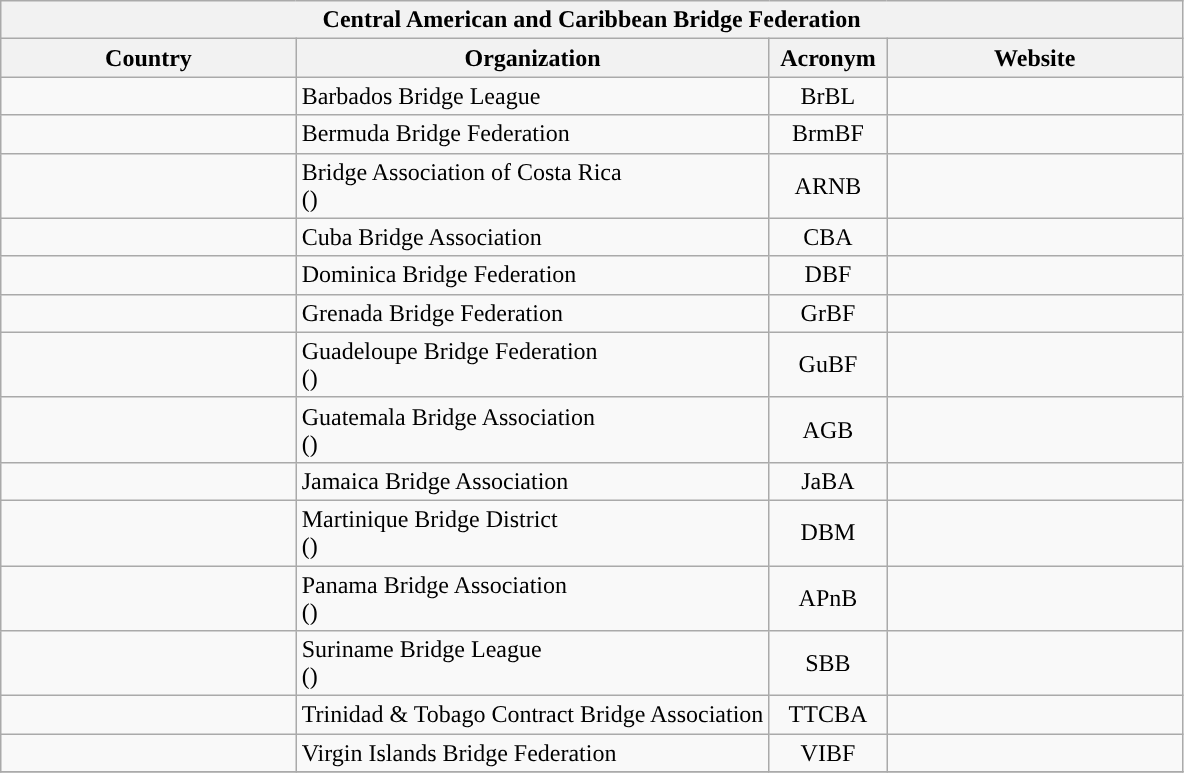<table class="wikitable">
<tr>
<th colspan=5>Central American and Caribbean Bridge Federation</th>
</tr>
<tr>
<th width="25%">Country</th>
<th width="40%">Organization</th>
<th width="10%">Acronym</th>
<th width="25%">Website</th>
</tr>
<tr>
<td></td>
<td>Barbados Bridge League</td>
<td align=center>BrBL</td>
<td></td>
</tr>
<tr>
<td></td>
<td>Bermuda Bridge Federation</td>
<td align=center>BrmBF</td>
<td></td>
</tr>
<tr>
<td></td>
<td>Bridge Association of Costa Rica<br>()</td>
<td align=center>ARNB</td>
<td></td>
</tr>
<tr>
<td></td>
<td>Cuba Bridge Association<br></td>
<td align=center>CBA</td>
<td></td>
</tr>
<tr>
<td></td>
<td>Dominica Bridge Federation</td>
<td align=center>DBF</td>
<td></td>
</tr>
<tr>
<td></td>
<td>Grenada Bridge Federation</td>
<td align=center>GrBF</td>
<td></td>
</tr>
<tr>
<td></td>
<td>Guadeloupe Bridge Federation<br>()</td>
<td align=center>GuBF</td>
<td></td>
</tr>
<tr>
<td></td>
<td>Guatemala Bridge Association<br>()</td>
<td align=center>AGB</td>
<td></td>
</tr>
<tr>
<td></td>
<td>Jamaica Bridge Association</td>
<td align=center>JaBA</td>
<td></td>
</tr>
<tr>
<td></td>
<td>Martinique Bridge District<br>()</td>
<td align=center>DBM</td>
<td></td>
</tr>
<tr>
<td></td>
<td>Panama Bridge Association<br>()</td>
<td align=center>APnB</td>
<td></td>
</tr>
<tr>
<td></td>
<td>Suriname Bridge League<br>()</td>
<td align=center>SBB</td>
<td></td>
</tr>
<tr>
<td></td>
<td>Trinidad & Tobago Contract Bridge Association</td>
<td align=center>TTCBA</td>
<td></td>
</tr>
<tr>
<td></td>
<td>Virgin Islands Bridge Federation</td>
<td align=center>VIBF</td>
<td></td>
</tr>
<tr>
</tr>
</table>
